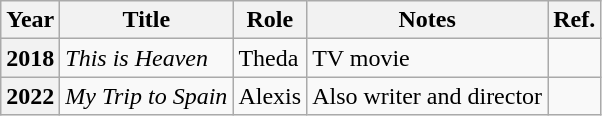<table class="wikitable">
<tr>
<th>Year</th>
<th>Title</th>
<th>Role</th>
<th>Notes</th>
<th>Ref.</th>
</tr>
<tr>
<th scope="row">2018</th>
<td><em>This is Heaven</em></td>
<td>Theda</td>
<td>TV movie</td>
<td align="center"></td>
</tr>
<tr>
<th scope="row">2022</th>
<td><em>My Trip to Spain</em></td>
<td>Alexis</td>
<td>Also writer and director</td>
<td align="center"></td>
</tr>
</table>
